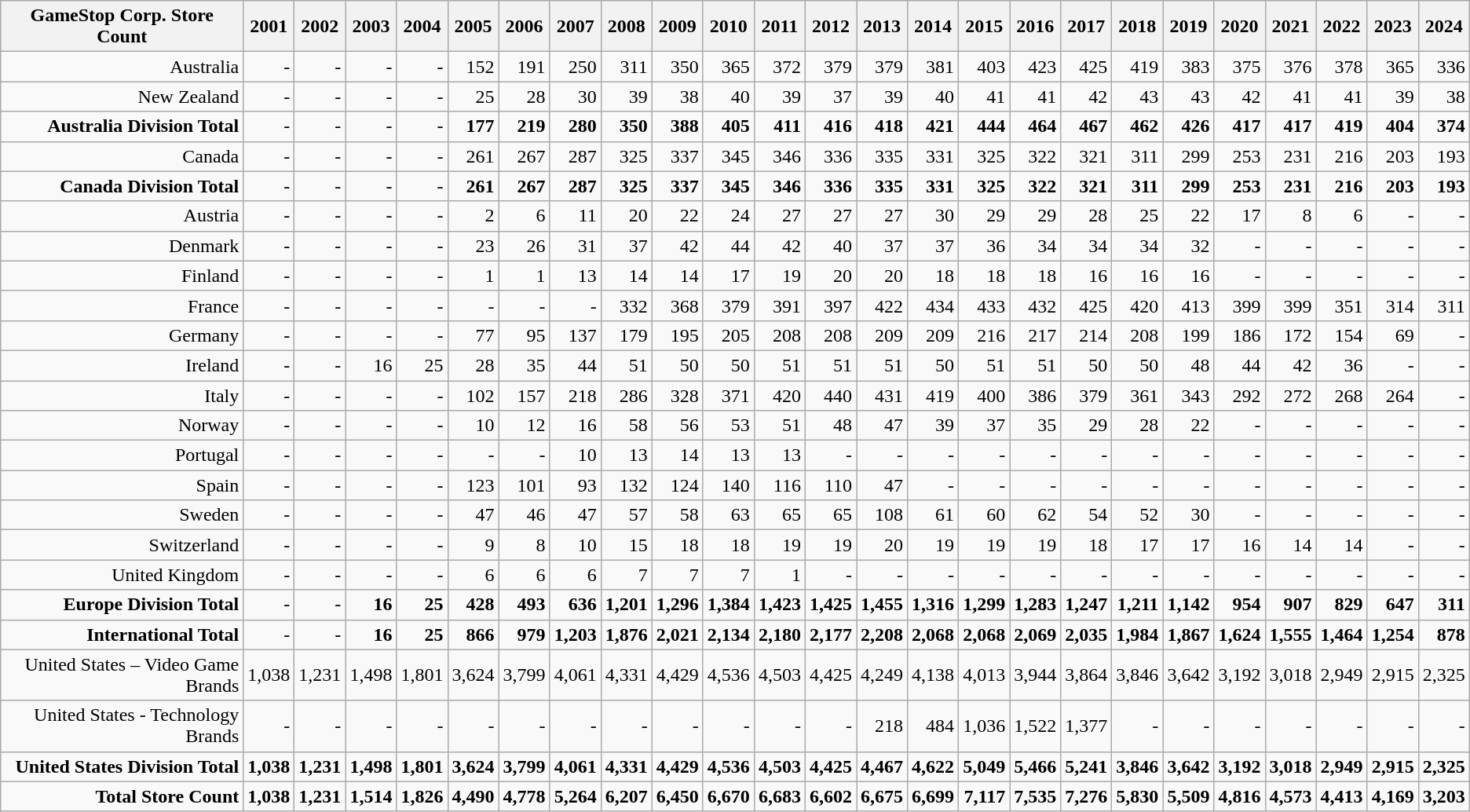<table class="wikitable mw-collapsible" style="text-align: right;">
<tr>
<th>GameStop Corp. Store Count</th>
<th>2001</th>
<th>2002</th>
<th>2003</th>
<th>2004</th>
<th>2005</th>
<th>2006</th>
<th>2007</th>
<th>2008</th>
<th>2009</th>
<th>2010</th>
<th>2011</th>
<th>2012</th>
<th>2013</th>
<th>2014</th>
<th>2015</th>
<th>2016</th>
<th>2017</th>
<th>2018</th>
<th>2019</th>
<th>2020</th>
<th>2021</th>
<th>2022</th>
<th>2023</th>
<th>2024</th>
</tr>
<tr>
<td>Australia</td>
<td>-</td>
<td>-</td>
<td>-</td>
<td>-</td>
<td>152</td>
<td>191</td>
<td>250</td>
<td>311</td>
<td>350</td>
<td>365</td>
<td>372</td>
<td>379</td>
<td>379</td>
<td>381</td>
<td>403</td>
<td>423</td>
<td>425</td>
<td>419</td>
<td>383</td>
<td>375</td>
<td>376</td>
<td>378</td>
<td>365</td>
<td>336</td>
</tr>
<tr>
<td>New Zealand</td>
<td>-</td>
<td>-</td>
<td>-</td>
<td>-</td>
<td>25</td>
<td>28</td>
<td>30</td>
<td>39</td>
<td>38</td>
<td>40</td>
<td>39</td>
<td>37</td>
<td>39</td>
<td>40</td>
<td>41</td>
<td>41</td>
<td>42</td>
<td>43</td>
<td>43</td>
<td>42</td>
<td>41</td>
<td>41</td>
<td>39</td>
<td>38</td>
</tr>
<tr>
<td><strong>Australia Division Total</strong></td>
<td>-</td>
<td>-</td>
<td>-</td>
<td>-</td>
<td><strong>177</strong></td>
<td><strong>219</strong></td>
<td><strong>280</strong></td>
<td><strong>350</strong></td>
<td><strong>388</strong></td>
<td><strong>405</strong></td>
<td><strong>411</strong></td>
<td><strong>416</strong></td>
<td><strong>418</strong></td>
<td><strong>421</strong></td>
<td><strong>444</strong></td>
<td><strong>464</strong></td>
<td><strong>467</strong></td>
<td><strong>462</strong></td>
<td><strong>426</strong></td>
<td><strong>417</strong></td>
<td><strong>417</strong></td>
<td><strong>419</strong></td>
<td><strong>404</strong></td>
<td><strong>374</strong></td>
</tr>
<tr>
<td>Canada</td>
<td>-</td>
<td>-</td>
<td>-</td>
<td>-</td>
<td>261</td>
<td>267</td>
<td>287</td>
<td>325</td>
<td>337</td>
<td>345</td>
<td>346</td>
<td>336</td>
<td>335</td>
<td>331</td>
<td>325</td>
<td>322</td>
<td>321</td>
<td>311</td>
<td>299</td>
<td>253</td>
<td>231</td>
<td>216</td>
<td>203</td>
<td>193</td>
</tr>
<tr>
<td><strong>Canada Division Total</strong></td>
<td>-</td>
<td>-</td>
<td>-</td>
<td>-</td>
<td><strong>261</strong></td>
<td><strong>267</strong></td>
<td><strong>287</strong></td>
<td><strong>325</strong></td>
<td><strong>337</strong></td>
<td><strong>345</strong></td>
<td><strong>346</strong></td>
<td><strong>336</strong></td>
<td><strong>335</strong></td>
<td><strong>331</strong></td>
<td><strong>325</strong></td>
<td><strong>322</strong></td>
<td><strong>321</strong></td>
<td><strong>311</strong></td>
<td><strong>299</strong></td>
<td><strong>253</strong></td>
<td><strong>231</strong></td>
<td><strong>216</strong></td>
<td><strong>203</strong></td>
<td><strong>193</strong></td>
</tr>
<tr>
<td>Austria</td>
<td>-</td>
<td>-</td>
<td>-</td>
<td>-</td>
<td>2</td>
<td>6</td>
<td>11</td>
<td>20</td>
<td>22</td>
<td>24</td>
<td>27</td>
<td>27</td>
<td>27</td>
<td>30</td>
<td>29</td>
<td>29</td>
<td>28</td>
<td>25</td>
<td>22</td>
<td>17</td>
<td>8</td>
<td>6</td>
<td>-</td>
<td>-</td>
</tr>
<tr>
<td>Denmark</td>
<td>-</td>
<td>-</td>
<td>-</td>
<td>-</td>
<td>23</td>
<td>26</td>
<td>31</td>
<td>37</td>
<td>42</td>
<td>44</td>
<td>42</td>
<td>40</td>
<td>37</td>
<td>37</td>
<td>36</td>
<td>34</td>
<td>34</td>
<td>34</td>
<td>32</td>
<td>-</td>
<td>-</td>
<td>-</td>
<td>-</td>
<td>-</td>
</tr>
<tr>
<td>Finland</td>
<td>-</td>
<td>-</td>
<td>-</td>
<td>-</td>
<td>1</td>
<td>1</td>
<td>13</td>
<td>14</td>
<td>14</td>
<td>17</td>
<td>19</td>
<td>20</td>
<td>20</td>
<td>18</td>
<td>18</td>
<td>18</td>
<td>16</td>
<td>16</td>
<td>16</td>
<td>-</td>
<td>-</td>
<td>-</td>
<td>-</td>
<td>-</td>
</tr>
<tr>
<td>France</td>
<td>-</td>
<td>-</td>
<td>-</td>
<td>-</td>
<td>-</td>
<td>-</td>
<td>-</td>
<td>332</td>
<td>368</td>
<td>379</td>
<td>391</td>
<td>397</td>
<td>422</td>
<td>434</td>
<td>433</td>
<td>432</td>
<td>425</td>
<td>420</td>
<td>413</td>
<td>399</td>
<td>399</td>
<td>351</td>
<td>314</td>
<td>311</td>
</tr>
<tr>
<td>Germany</td>
<td>-</td>
<td>-</td>
<td>-</td>
<td>-</td>
<td>77</td>
<td>95</td>
<td>137</td>
<td>179</td>
<td>195</td>
<td>205</td>
<td>208</td>
<td>208</td>
<td>209</td>
<td>209</td>
<td>216</td>
<td>217</td>
<td>214</td>
<td>208</td>
<td>199</td>
<td>186</td>
<td>172</td>
<td>154</td>
<td>69</td>
<td>-</td>
</tr>
<tr>
<td>Ireland</td>
<td>-</td>
<td>-</td>
<td>16</td>
<td>25</td>
<td>28</td>
<td>35</td>
<td>44</td>
<td>51</td>
<td>50</td>
<td>50</td>
<td>51</td>
<td>51</td>
<td>51</td>
<td>50</td>
<td>51</td>
<td>51</td>
<td>50</td>
<td>50</td>
<td>48</td>
<td>44</td>
<td>42</td>
<td>36</td>
<td>-</td>
<td>-</td>
</tr>
<tr>
<td>Italy</td>
<td>-</td>
<td>-</td>
<td>-</td>
<td>-</td>
<td>102</td>
<td>157</td>
<td>218</td>
<td>286</td>
<td>328</td>
<td>371</td>
<td>420</td>
<td>440</td>
<td>431</td>
<td>419</td>
<td>400</td>
<td>386</td>
<td>379</td>
<td>361</td>
<td>343</td>
<td>292</td>
<td>272</td>
<td>268</td>
<td>264</td>
<td>-</td>
</tr>
<tr>
<td>Norway</td>
<td>-</td>
<td>-</td>
<td>-</td>
<td>-</td>
<td>10</td>
<td>12</td>
<td>16</td>
<td>58</td>
<td>56</td>
<td>53</td>
<td>51</td>
<td>48</td>
<td>47</td>
<td>39</td>
<td>37</td>
<td>35</td>
<td>29</td>
<td>28</td>
<td>22</td>
<td>-</td>
<td>-</td>
<td>-</td>
<td>-</td>
<td>-</td>
</tr>
<tr>
<td>Portugal</td>
<td>-</td>
<td>-</td>
<td>-</td>
<td>-</td>
<td>-</td>
<td>-</td>
<td>10</td>
<td>13</td>
<td>14</td>
<td>13</td>
<td>13</td>
<td>-</td>
<td>-</td>
<td>-</td>
<td>-</td>
<td>-</td>
<td>-</td>
<td>-</td>
<td>-</td>
<td>-</td>
<td>-</td>
<td>-</td>
<td>-</td>
<td>-</td>
</tr>
<tr>
<td>Spain</td>
<td>-</td>
<td>-</td>
<td>-</td>
<td>-</td>
<td>123</td>
<td>101</td>
<td>93</td>
<td>132</td>
<td>124</td>
<td>140</td>
<td>116</td>
<td>110</td>
<td>47</td>
<td>-</td>
<td>-</td>
<td>-</td>
<td>-</td>
<td>-</td>
<td>-</td>
<td>-</td>
<td>-</td>
<td>-</td>
<td>-</td>
<td>-</td>
</tr>
<tr>
<td>Sweden</td>
<td>-</td>
<td>-</td>
<td>-</td>
<td>-</td>
<td>47</td>
<td>46</td>
<td>47</td>
<td>57</td>
<td>58</td>
<td>63</td>
<td>65</td>
<td>65</td>
<td>108</td>
<td>61</td>
<td>60</td>
<td>62</td>
<td>54</td>
<td>52</td>
<td>30</td>
<td>-</td>
<td>-</td>
<td>-</td>
<td>-</td>
<td>-</td>
</tr>
<tr>
<td>Switzerland</td>
<td>-</td>
<td>-</td>
<td>-</td>
<td>-</td>
<td>9</td>
<td>8</td>
<td>10</td>
<td>15</td>
<td>18</td>
<td>18</td>
<td>19</td>
<td>19</td>
<td>20</td>
<td>19</td>
<td>19</td>
<td>19</td>
<td>18</td>
<td>17</td>
<td>17</td>
<td>16</td>
<td>14</td>
<td>14</td>
<td>-</td>
<td>-</td>
</tr>
<tr>
<td>United Kingdom</td>
<td>-</td>
<td>-</td>
<td>-</td>
<td>-</td>
<td>6</td>
<td>6</td>
<td>6</td>
<td>7</td>
<td>7</td>
<td>7</td>
<td>1</td>
<td>-</td>
<td>-</td>
<td>-</td>
<td>-</td>
<td>-</td>
<td>-</td>
<td>-</td>
<td>-</td>
<td>-</td>
<td>-</td>
<td>-</td>
<td>-</td>
<td>-</td>
</tr>
<tr>
<td><strong>Europe Division Total</strong></td>
<td>-</td>
<td>-</td>
<td><strong>16</strong></td>
<td><strong>25</strong></td>
<td><strong>428</strong></td>
<td><strong>493</strong></td>
<td><strong>636</strong></td>
<td><strong>1,201</strong></td>
<td><strong>1,296</strong></td>
<td><strong>1,384</strong></td>
<td><strong>1,423</strong></td>
<td><strong>1,425</strong></td>
<td><strong>1,455</strong></td>
<td><strong>1,316</strong></td>
<td><strong>1,299</strong></td>
<td><strong>1,283</strong></td>
<td><strong>1,247</strong></td>
<td><strong>1,211</strong></td>
<td><strong>1,142</strong></td>
<td><strong>954</strong></td>
<td><strong>907</strong></td>
<td><strong>829</strong></td>
<td><strong>647</strong></td>
<td><strong>311</strong></td>
</tr>
<tr>
<td><strong>International Total</strong></td>
<td>-</td>
<td>-</td>
<td><strong>16</strong></td>
<td><strong>25</strong></td>
<td><strong>866</strong></td>
<td><strong>979</strong></td>
<td><strong>1,203</strong></td>
<td><strong>1,876</strong></td>
<td><strong>2,021</strong></td>
<td><strong>2,134</strong></td>
<td><strong>2,180</strong></td>
<td><strong>2,177</strong></td>
<td><strong>2,208</strong></td>
<td><strong>2,068</strong></td>
<td><strong>2,068</strong></td>
<td><strong>2,069</strong></td>
<td><strong>2,035</strong></td>
<td><strong>1,984</strong></td>
<td><strong>1,867</strong></td>
<td><strong>1,624</strong></td>
<td><strong>1,555</strong></td>
<td><strong>1,464</strong></td>
<td><strong>1,254</strong></td>
<td><strong>878</strong></td>
</tr>
<tr>
<td>United States – Video Game Brands</td>
<td>1,038</td>
<td>1,231</td>
<td>1,498</td>
<td>1,801</td>
<td>3,624</td>
<td>3,799</td>
<td>4,061</td>
<td>4,331</td>
<td>4,429</td>
<td>4,536</td>
<td>4,503</td>
<td>4,425</td>
<td>4,249</td>
<td>4,138</td>
<td>4,013</td>
<td>3,944</td>
<td>3,864</td>
<td>3,846</td>
<td>3,642</td>
<td>3,192</td>
<td>3,018</td>
<td>2,949</td>
<td>2,915</td>
<td>2,325</td>
</tr>
<tr>
<td>United States - Technology Brands</td>
<td>-</td>
<td>-</td>
<td>-</td>
<td>-</td>
<td>-</td>
<td>-</td>
<td>-</td>
<td>-</td>
<td>-</td>
<td>-</td>
<td>-</td>
<td>-</td>
<td>218</td>
<td>484</td>
<td>1,036</td>
<td>1,522</td>
<td>1,377</td>
<td>-</td>
<td>-</td>
<td>-</td>
<td>-</td>
<td>-</td>
<td>-</td>
<td>-</td>
</tr>
<tr>
<td><strong>United States Division Total</strong></td>
<td><strong>1,038</strong></td>
<td><strong>1,231</strong></td>
<td><strong>1,498</strong></td>
<td><strong>1,801</strong></td>
<td><strong>3,624</strong></td>
<td><strong>3,799</strong></td>
<td><strong>4,061</strong></td>
<td><strong>4,331</strong></td>
<td><strong>4,429</strong></td>
<td><strong>4,536</strong></td>
<td><strong>4,503</strong></td>
<td><strong>4,425</strong></td>
<td><strong>4,467</strong></td>
<td><strong>4,622</strong></td>
<td><strong>5,049</strong></td>
<td><strong>5,466</strong></td>
<td><strong>5,241</strong></td>
<td><strong>3,846</strong></td>
<td><strong>3,642</strong></td>
<td><strong>3,192</strong></td>
<td><strong>3,018</strong></td>
<td><strong>2,949</strong></td>
<td><strong>2,915</strong></td>
<td><strong>2,325</strong></td>
</tr>
<tr>
<td><strong>Total Store Count</strong></td>
<td><strong>1,038</strong></td>
<td><strong>1,231</strong></td>
<td><strong>1,514</strong></td>
<td><strong>1,826</strong></td>
<td><strong>4,490</strong></td>
<td><strong>4,778</strong></td>
<td><strong>5,264</strong></td>
<td><strong>6,207</strong></td>
<td><strong>6,450</strong></td>
<td><strong>6,670</strong></td>
<td><strong>6,683</strong></td>
<td><strong>6,602</strong></td>
<td><strong>6,675</strong></td>
<td><strong>6,699</strong></td>
<td><strong>7,117</strong></td>
<td><strong>7,535</strong></td>
<td><strong>7,276</strong></td>
<td><strong>5,830</strong></td>
<td><strong>5,509</strong></td>
<td><strong>4,816</strong></td>
<td><strong>4,573</strong></td>
<td><strong>4,413</strong></td>
<td><strong>4,169</strong></td>
<td><strong>3,203</strong></td>
</tr>
</table>
